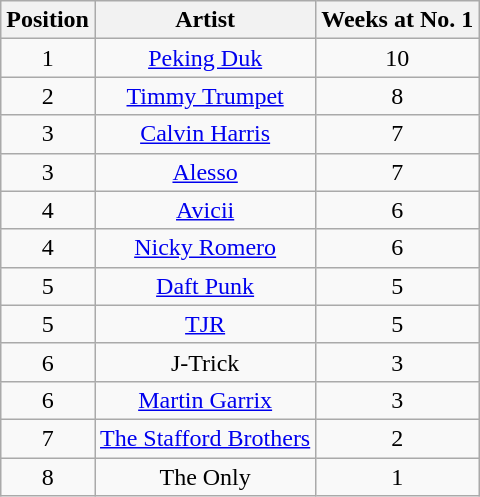<table class="wikitable">
<tr>
<th style="text-align: center;">Position</th>
<th style="text-align: center;">Artist</th>
<th style="text-align: center;">Weeks at No. 1</th>
</tr>
<tr>
<td style="text-align: center;">1</td>
<td style="text-align: center;"><a href='#'>Peking Duk</a></td>
<td style="text-align: center;">10</td>
</tr>
<tr>
<td style="text-align: center;">2</td>
<td style="text-align: center;"><a href='#'>Timmy Trumpet</a></td>
<td style="text-align: center;">8</td>
</tr>
<tr>
<td style="text-align: center;">3</td>
<td style="text-align: center;"><a href='#'>Calvin Harris</a></td>
<td style="text-align: center;">7</td>
</tr>
<tr>
<td style="text-align: center;">3</td>
<td style="text-align: center;"><a href='#'>Alesso</a></td>
<td style="text-align: center;">7</td>
</tr>
<tr>
<td style="text-align: center;">4</td>
<td style="text-align: center;"><a href='#'>Avicii</a></td>
<td style="text-align: center;">6</td>
</tr>
<tr>
<td style="text-align: center;">4</td>
<td style="text-align: center;"><a href='#'>Nicky Romero</a></td>
<td style="text-align: center;">6</td>
</tr>
<tr>
<td style="text-align: center;">5</td>
<td style="text-align: center;"><a href='#'>Daft Punk</a></td>
<td style="text-align: center;">5</td>
</tr>
<tr>
<td style="text-align: center;">5</td>
<td style="text-align: center;"><a href='#'>TJR</a></td>
<td style="text-align: center;">5</td>
</tr>
<tr>
<td style="text-align: center;">6</td>
<td style="text-align: center;">J-Trick</td>
<td style="text-align: center;">3</td>
</tr>
<tr>
<td style="text-align: center;">6</td>
<td style="text-align: center;"><a href='#'>Martin Garrix</a></td>
<td style="text-align: center;">3</td>
</tr>
<tr>
<td style="text-align: center;">7</td>
<td style="text-align: center;"><a href='#'>The Stafford Brothers</a></td>
<td style="text-align: center;">2</td>
</tr>
<tr>
<td style="text-align: center;">8</td>
<td style="text-align: center;">The Only</td>
<td style="text-align: center;">1</td>
</tr>
</table>
